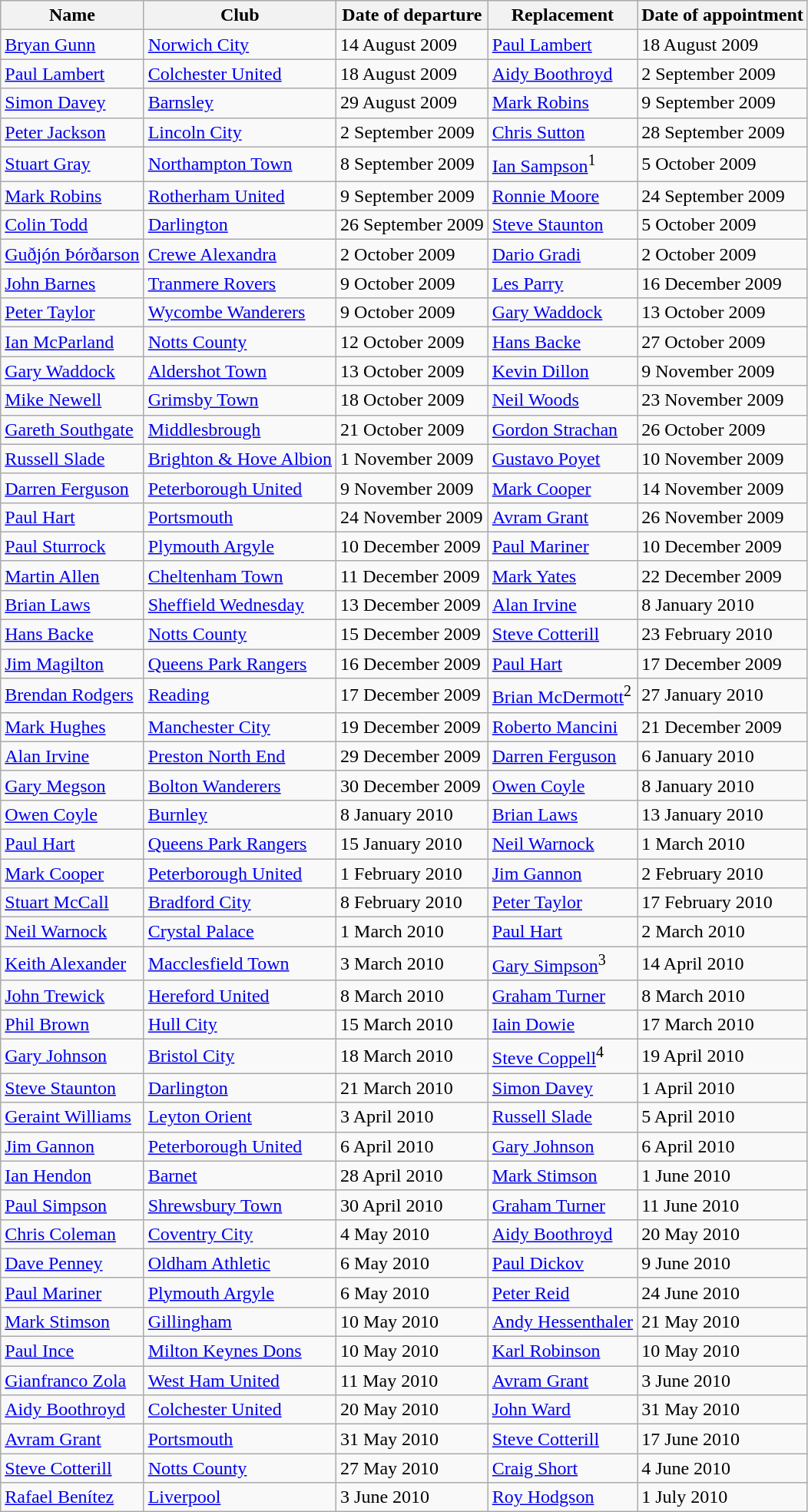<table class="wikitable">
<tr>
<th>Name</th>
<th>Club</th>
<th>Date of departure</th>
<th>Replacement</th>
<th>Date of appointment</th>
</tr>
<tr>
<td><a href='#'>Bryan Gunn</a></td>
<td><a href='#'>Norwich City</a></td>
<td>14 August 2009</td>
<td><a href='#'>Paul Lambert</a></td>
<td>18 August 2009</td>
</tr>
<tr>
<td><a href='#'>Paul Lambert</a></td>
<td><a href='#'>Colchester United</a></td>
<td>18 August 2009</td>
<td><a href='#'>Aidy Boothroyd</a></td>
<td>2 September 2009</td>
</tr>
<tr>
<td><a href='#'>Simon Davey</a></td>
<td><a href='#'>Barnsley</a></td>
<td>29 August 2009</td>
<td><a href='#'>Mark Robins</a></td>
<td>9 September 2009</td>
</tr>
<tr>
<td><a href='#'>Peter Jackson</a></td>
<td><a href='#'>Lincoln City</a></td>
<td>2 September 2009</td>
<td><a href='#'>Chris Sutton</a></td>
<td>28 September 2009</td>
</tr>
<tr>
<td><a href='#'>Stuart Gray</a></td>
<td><a href='#'>Northampton Town</a></td>
<td>8 September 2009</td>
<td><a href='#'>Ian Sampson</a><sup>1</sup></td>
<td>5 October 2009</td>
</tr>
<tr>
<td><a href='#'>Mark Robins</a></td>
<td><a href='#'>Rotherham United</a></td>
<td>9 September 2009</td>
<td><a href='#'>Ronnie Moore</a></td>
<td>24 September 2009</td>
</tr>
<tr>
<td><a href='#'>Colin Todd</a></td>
<td><a href='#'>Darlington</a></td>
<td>26 September 2009</td>
<td><a href='#'>Steve Staunton</a></td>
<td>5 October 2009</td>
</tr>
<tr>
<td><a href='#'>Guðjón Þórðarson</a></td>
<td><a href='#'>Crewe Alexandra</a></td>
<td>2 October 2009</td>
<td><a href='#'>Dario Gradi</a></td>
<td>2 October 2009</td>
</tr>
<tr>
<td><a href='#'>John Barnes</a></td>
<td><a href='#'>Tranmere Rovers</a></td>
<td>9 October 2009</td>
<td><a href='#'>Les Parry</a></td>
<td>16 December 2009</td>
</tr>
<tr>
<td><a href='#'>Peter Taylor</a></td>
<td><a href='#'>Wycombe Wanderers</a></td>
<td>9 October 2009</td>
<td><a href='#'>Gary Waddock</a></td>
<td>13 October 2009</td>
</tr>
<tr>
<td><a href='#'>Ian McParland</a></td>
<td><a href='#'>Notts County</a></td>
<td>12 October 2009</td>
<td><a href='#'>Hans Backe</a></td>
<td>27 October 2009</td>
</tr>
<tr>
<td><a href='#'>Gary Waddock</a></td>
<td><a href='#'>Aldershot Town</a></td>
<td>13 October 2009</td>
<td><a href='#'>Kevin Dillon</a></td>
<td>9 November 2009</td>
</tr>
<tr>
<td><a href='#'>Mike Newell</a></td>
<td><a href='#'>Grimsby Town</a></td>
<td>18 October 2009</td>
<td><a href='#'>Neil Woods</a></td>
<td>23 November 2009</td>
</tr>
<tr>
<td><a href='#'>Gareth Southgate</a></td>
<td><a href='#'>Middlesbrough</a></td>
<td>21 October 2009</td>
<td><a href='#'>Gordon Strachan</a></td>
<td>26 October 2009</td>
</tr>
<tr>
<td><a href='#'>Russell Slade</a></td>
<td><a href='#'>Brighton & Hove Albion</a></td>
<td>1 November 2009</td>
<td><a href='#'>Gustavo Poyet</a></td>
<td>10 November 2009</td>
</tr>
<tr>
<td><a href='#'>Darren Ferguson</a></td>
<td><a href='#'>Peterborough United</a></td>
<td>9 November 2009</td>
<td><a href='#'>Mark Cooper</a></td>
<td>14 November 2009</td>
</tr>
<tr>
<td><a href='#'>Paul Hart</a></td>
<td><a href='#'>Portsmouth</a></td>
<td>24 November 2009</td>
<td><a href='#'>Avram Grant</a></td>
<td>26 November 2009</td>
</tr>
<tr>
<td><a href='#'>Paul Sturrock</a></td>
<td><a href='#'>Plymouth Argyle</a></td>
<td>10 December 2009</td>
<td><a href='#'>Paul Mariner</a></td>
<td>10 December 2009</td>
</tr>
<tr>
<td><a href='#'>Martin Allen</a></td>
<td><a href='#'>Cheltenham Town</a></td>
<td>11 December 2009</td>
<td><a href='#'>Mark Yates</a></td>
<td>22 December 2009</td>
</tr>
<tr>
<td><a href='#'>Brian Laws</a></td>
<td><a href='#'>Sheffield Wednesday</a></td>
<td>13 December 2009</td>
<td><a href='#'>Alan Irvine</a></td>
<td>8 January 2010</td>
</tr>
<tr>
<td><a href='#'>Hans Backe</a></td>
<td><a href='#'>Notts County</a></td>
<td>15 December 2009</td>
<td><a href='#'>Steve Cotterill</a></td>
<td>23 February 2010</td>
</tr>
<tr>
<td><a href='#'>Jim Magilton</a></td>
<td><a href='#'>Queens Park Rangers</a></td>
<td>16 December 2009</td>
<td><a href='#'>Paul Hart</a></td>
<td>17 December 2009</td>
</tr>
<tr>
<td><a href='#'>Brendan Rodgers</a></td>
<td><a href='#'>Reading</a></td>
<td>17 December 2009</td>
<td><a href='#'>Brian McDermott</a><sup>2</sup></td>
<td>27 January 2010</td>
</tr>
<tr>
<td><a href='#'>Mark Hughes</a></td>
<td><a href='#'>Manchester City</a></td>
<td>19 December 2009</td>
<td><a href='#'>Roberto Mancini</a></td>
<td>21 December 2009</td>
</tr>
<tr>
<td><a href='#'>Alan Irvine</a></td>
<td><a href='#'>Preston North End</a></td>
<td>29 December 2009</td>
<td><a href='#'>Darren Ferguson</a></td>
<td>6 January 2010</td>
</tr>
<tr>
<td><a href='#'>Gary Megson</a></td>
<td><a href='#'>Bolton Wanderers</a></td>
<td>30 December 2009</td>
<td><a href='#'>Owen Coyle</a></td>
<td>8 January 2010</td>
</tr>
<tr>
<td><a href='#'>Owen Coyle</a></td>
<td><a href='#'>Burnley</a></td>
<td>8 January 2010</td>
<td><a href='#'>Brian Laws</a></td>
<td>13 January 2010</td>
</tr>
<tr>
<td><a href='#'>Paul Hart</a></td>
<td><a href='#'>Queens Park Rangers</a></td>
<td>15 January 2010</td>
<td><a href='#'>Neil Warnock</a></td>
<td>1 March 2010</td>
</tr>
<tr>
<td><a href='#'>Mark Cooper</a></td>
<td><a href='#'>Peterborough United</a></td>
<td>1 February 2010</td>
<td><a href='#'>Jim Gannon</a></td>
<td>2 February 2010</td>
</tr>
<tr>
<td><a href='#'>Stuart McCall</a></td>
<td><a href='#'>Bradford City</a></td>
<td>8 February 2010</td>
<td><a href='#'>Peter Taylor</a></td>
<td>17 February 2010</td>
</tr>
<tr>
<td><a href='#'>Neil Warnock</a></td>
<td><a href='#'>Crystal Palace</a></td>
<td>1 March 2010</td>
<td><a href='#'>Paul Hart</a></td>
<td>2 March 2010</td>
</tr>
<tr>
<td><a href='#'>Keith Alexander</a></td>
<td><a href='#'>Macclesfield Town</a></td>
<td>3 March 2010</td>
<td><a href='#'>Gary Simpson</a><sup>3</sup></td>
<td>14 April 2010</td>
</tr>
<tr>
<td><a href='#'>John Trewick</a></td>
<td><a href='#'>Hereford United</a></td>
<td>8 March 2010</td>
<td><a href='#'>Graham Turner</a></td>
<td>8 March 2010</td>
</tr>
<tr>
<td><a href='#'>Phil Brown</a></td>
<td><a href='#'>Hull City</a></td>
<td>15 March 2010</td>
<td><a href='#'>Iain Dowie</a></td>
<td>17 March 2010</td>
</tr>
<tr>
<td><a href='#'>Gary Johnson</a></td>
<td><a href='#'>Bristol City</a></td>
<td>18 March 2010</td>
<td><a href='#'>Steve Coppell</a><sup>4</sup></td>
<td>19 April 2010</td>
</tr>
<tr>
<td><a href='#'>Steve Staunton</a></td>
<td><a href='#'>Darlington</a></td>
<td>21 March 2010</td>
<td><a href='#'>Simon Davey</a></td>
<td>1 April 2010</td>
</tr>
<tr>
<td><a href='#'>Geraint Williams</a></td>
<td><a href='#'>Leyton Orient</a></td>
<td>3 April 2010</td>
<td><a href='#'>Russell Slade</a></td>
<td>5 April 2010</td>
</tr>
<tr>
<td><a href='#'>Jim Gannon</a></td>
<td><a href='#'>Peterborough United</a></td>
<td>6 April 2010</td>
<td><a href='#'>Gary Johnson</a></td>
<td>6 April 2010</td>
</tr>
<tr>
<td><a href='#'>Ian Hendon</a></td>
<td><a href='#'>Barnet</a></td>
<td>28 April 2010</td>
<td><a href='#'>Mark Stimson</a></td>
<td>1 June 2010</td>
</tr>
<tr>
<td><a href='#'>Paul Simpson</a></td>
<td><a href='#'>Shrewsbury Town</a></td>
<td>30 April 2010</td>
<td><a href='#'>Graham Turner</a></td>
<td>11 June 2010</td>
</tr>
<tr>
<td><a href='#'>Chris Coleman</a></td>
<td><a href='#'>Coventry City</a></td>
<td>4 May 2010</td>
<td><a href='#'>Aidy Boothroyd</a></td>
<td>20 May 2010</td>
</tr>
<tr>
<td><a href='#'>Dave Penney</a></td>
<td><a href='#'>Oldham Athletic</a></td>
<td>6 May 2010</td>
<td><a href='#'>Paul Dickov</a></td>
<td>9 June 2010</td>
</tr>
<tr>
<td><a href='#'>Paul Mariner</a></td>
<td><a href='#'>Plymouth Argyle</a></td>
<td>6 May 2010</td>
<td><a href='#'>Peter Reid</a></td>
<td>24 June 2010</td>
</tr>
<tr>
<td><a href='#'>Mark Stimson</a></td>
<td><a href='#'>Gillingham</a></td>
<td>10 May 2010</td>
<td><a href='#'>Andy Hessenthaler</a></td>
<td>21 May 2010</td>
</tr>
<tr>
<td><a href='#'>Paul Ince</a></td>
<td><a href='#'>Milton Keynes Dons</a></td>
<td>10 May 2010</td>
<td><a href='#'>Karl Robinson</a></td>
<td>10 May 2010</td>
</tr>
<tr>
<td><a href='#'>Gianfranco Zola</a></td>
<td><a href='#'>West Ham United</a></td>
<td>11 May 2010</td>
<td><a href='#'>Avram Grant</a></td>
<td>3 June 2010</td>
</tr>
<tr>
<td><a href='#'>Aidy Boothroyd</a></td>
<td><a href='#'>Colchester United</a></td>
<td>20 May 2010</td>
<td><a href='#'>John Ward</a></td>
<td>31 May 2010</td>
</tr>
<tr>
<td><a href='#'>Avram Grant</a></td>
<td><a href='#'>Portsmouth</a></td>
<td>31 May 2010</td>
<td><a href='#'>Steve Cotterill</a></td>
<td>17 June 2010</td>
</tr>
<tr>
<td><a href='#'>Steve Cotterill</a></td>
<td><a href='#'>Notts County</a></td>
<td>27 May 2010</td>
<td><a href='#'>Craig Short</a></td>
<td>4 June 2010</td>
</tr>
<tr>
<td><a href='#'>Rafael Benítez</a></td>
<td><a href='#'>Liverpool</a></td>
<td>3 June 2010</td>
<td><a href='#'>Roy Hodgson</a></td>
<td>1 July 2010</td>
</tr>
</table>
